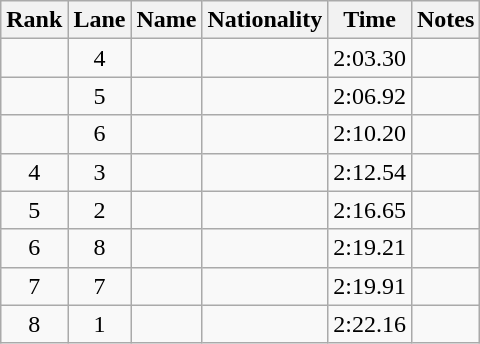<table class="wikitable sortable" style="text-align:center">
<tr>
<th>Rank</th>
<th>Lane</th>
<th>Name</th>
<th>Nationality</th>
<th>Time</th>
<th>Notes</th>
</tr>
<tr>
<td></td>
<td>4</td>
<td align=left></td>
<td align=left></td>
<td>2:03.30</td>
<td><strong></strong></td>
</tr>
<tr>
<td></td>
<td>5</td>
<td align=left></td>
<td align=left></td>
<td>2:06.92</td>
<td></td>
</tr>
<tr>
<td></td>
<td>6</td>
<td align=left></td>
<td align=left></td>
<td>2:10.20</td>
<td></td>
</tr>
<tr>
<td>4</td>
<td>3</td>
<td align=left></td>
<td align=left></td>
<td>2:12.54</td>
<td></td>
</tr>
<tr>
<td>5</td>
<td>2</td>
<td align=left></td>
<td align=left></td>
<td>2:16.65</td>
<td></td>
</tr>
<tr>
<td>6</td>
<td>8</td>
<td align=left></td>
<td align=left></td>
<td>2:19.21</td>
<td></td>
</tr>
<tr>
<td>7</td>
<td>7</td>
<td align=left></td>
<td align=left></td>
<td>2:19.91</td>
<td></td>
</tr>
<tr>
<td>8</td>
<td>1</td>
<td align=left></td>
<td align=left></td>
<td>2:22.16</td>
<td></td>
</tr>
</table>
